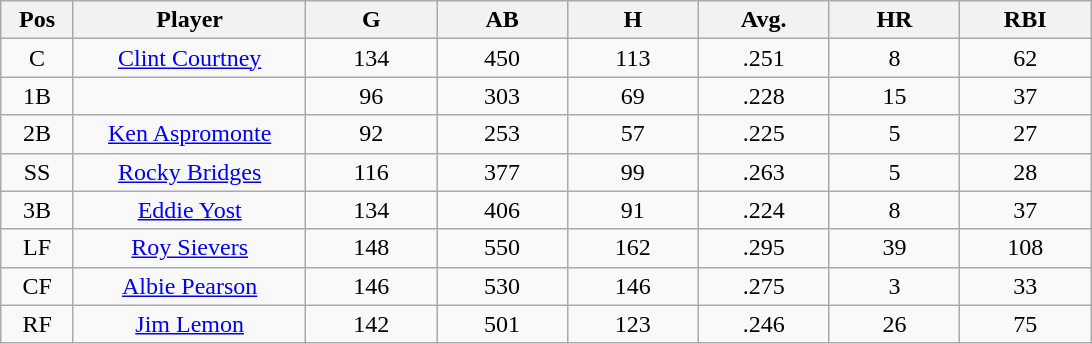<table class="wikitable sortable">
<tr>
<th bgcolor="#DDDDFF" width="5%">Pos</th>
<th bgcolor="#DDDDFF" width="16%">Player</th>
<th bgcolor="#DDDDFF" width="9%">G</th>
<th bgcolor="#DDDDFF" width="9%">AB</th>
<th bgcolor="#DDDDFF" width="9%">H</th>
<th bgcolor="#DDDDFF" width="9%">Avg.</th>
<th bgcolor="#DDDDFF" width="9%">HR</th>
<th bgcolor="#DDDDFF" width="9%">RBI</th>
</tr>
<tr align="center">
<td>C</td>
<td><a href='#'>Clint Courtney</a></td>
<td>134</td>
<td>450</td>
<td>113</td>
<td>.251</td>
<td>8</td>
<td>62</td>
</tr>
<tr align=center>
<td>1B</td>
<td></td>
<td>96</td>
<td>303</td>
<td>69</td>
<td>.228</td>
<td>15</td>
<td>37</td>
</tr>
<tr align="center">
<td>2B</td>
<td><a href='#'>Ken Aspromonte</a></td>
<td>92</td>
<td>253</td>
<td>57</td>
<td>.225</td>
<td>5</td>
<td>27</td>
</tr>
<tr align=center>
<td>SS</td>
<td><a href='#'>Rocky Bridges</a></td>
<td>116</td>
<td>377</td>
<td>99</td>
<td>.263</td>
<td>5</td>
<td>28</td>
</tr>
<tr align=center>
<td>3B</td>
<td><a href='#'>Eddie Yost</a></td>
<td>134</td>
<td>406</td>
<td>91</td>
<td>.224</td>
<td>8</td>
<td>37</td>
</tr>
<tr align=center>
<td>LF</td>
<td><a href='#'>Roy Sievers</a></td>
<td>148</td>
<td>550</td>
<td>162</td>
<td>.295</td>
<td>39</td>
<td>108</td>
</tr>
<tr align=center>
<td>CF</td>
<td><a href='#'>Albie Pearson</a></td>
<td>146</td>
<td>530</td>
<td>146</td>
<td>.275</td>
<td>3</td>
<td>33</td>
</tr>
<tr align=center>
<td>RF</td>
<td><a href='#'>Jim Lemon</a></td>
<td>142</td>
<td>501</td>
<td>123</td>
<td>.246</td>
<td>26</td>
<td>75</td>
</tr>
</table>
